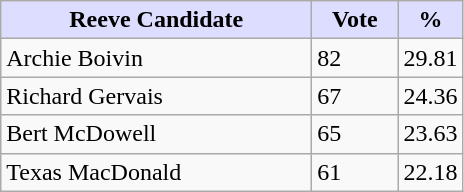<table class="wikitable">
<tr>
<th style="background:#ddf; width:200px;">Reeve Candidate</th>
<th style="background:#ddf; width:50px;">Vote</th>
<th style="background:#ddf; width:30px;">%</th>
</tr>
<tr>
<td>Archie Boivin</td>
<td>82</td>
<td>29.81</td>
</tr>
<tr>
<td>Richard Gervais</td>
<td>67</td>
<td>24.36</td>
</tr>
<tr>
<td>Bert McDowell</td>
<td>65</td>
<td>23.63</td>
</tr>
<tr>
<td>Texas MacDonald</td>
<td>61</td>
<td>22.18</td>
</tr>
</table>
